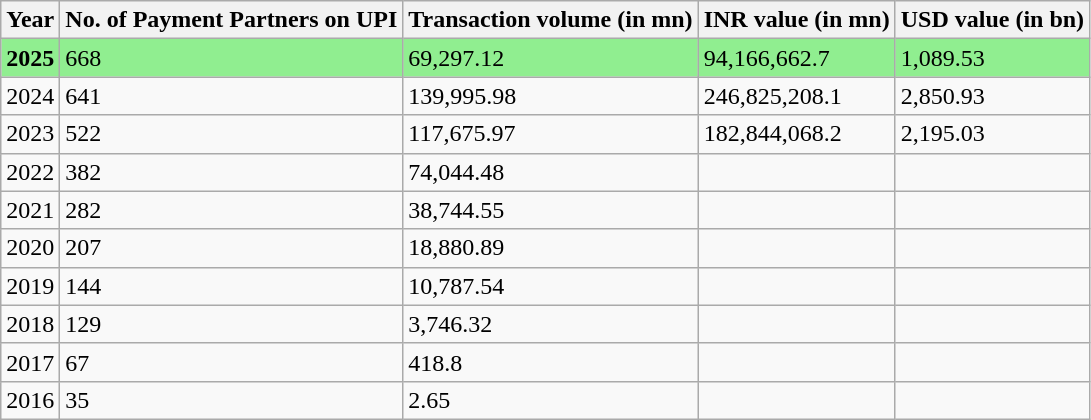<table class="wikitable sortable">
<tr>
<th>Year</th>
<th>No. of Payment Partners on UPI</th>
<th>Transaction volume (in mn)</th>
<th>INR value (in mn)</th>
<th>USD value (in bn)</th>
</tr>
<tr>
<td style="background-color: lightgreen;"><strong>2025</strong></td>
<td style="background-color: lightgreen;">668</td>
<td style="background-color: lightgreen;">69,297.12</td>
<td style="background-color: lightgreen;">94,166,662.7</td>
<td style="background-color: lightgreen;">1,089.53</td>
</tr>
<tr>
<td>2024</td>
<td>641</td>
<td>139,995.98</td>
<td>246,825,208.1</td>
<td>2,850.93</td>
</tr>
<tr>
<td>2023</td>
<td>522</td>
<td>117,675.97</td>
<td>182,844,068.2</td>
<td>2,195.03</td>
</tr>
<tr>
<td>2022</td>
<td>382</td>
<td>74,044.48</td>
<td></td>
<td></td>
</tr>
<tr>
<td>2021</td>
<td>282</td>
<td>38,744.55</td>
<td></td>
<td></td>
</tr>
<tr>
<td>2020</td>
<td>207</td>
<td>18,880.89</td>
<td></td>
<td></td>
</tr>
<tr>
<td>2019</td>
<td>144</td>
<td>10,787.54</td>
<td></td>
<td></td>
</tr>
<tr>
<td>2018</td>
<td>129</td>
<td>3,746.32</td>
<td></td>
<td></td>
</tr>
<tr>
<td>2017</td>
<td>67</td>
<td>418.8</td>
<td></td>
<td></td>
</tr>
<tr>
<td>2016</td>
<td>35</td>
<td>2.65</td>
<td></td>
<td></td>
</tr>
</table>
